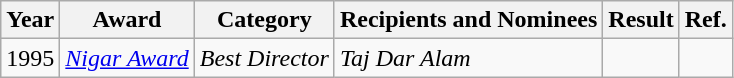<table class="wikitable">
<tr>
<th>Year</th>
<th>Award</th>
<th>Category</th>
<th>Recipients and Nominees</th>
<th>Result</th>
<th>Ref.</th>
</tr>
<tr>
<td>1995</td>
<td><em><a href='#'>Nigar Award</a></em></td>
<td><em>Best Director</em></td>
<td><em>Taj Dar Alam</em></td>
<td></td>
<td></td>
</tr>
</table>
